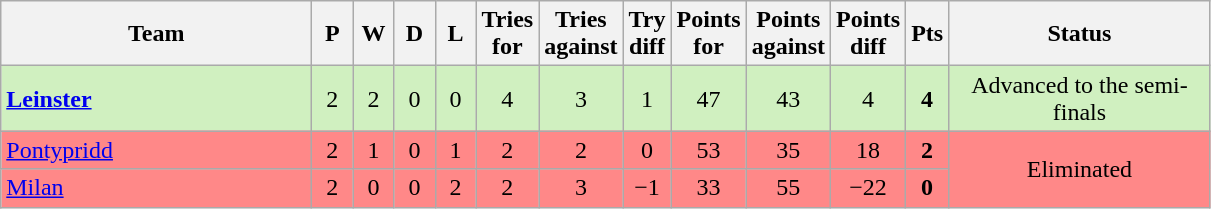<table class="wikitable" style="text-align: center;">
<tr>
<th width="200">Team</th>
<th width="20">P</th>
<th width="20">W</th>
<th width="20">D</th>
<th width="20">L</th>
<th width="20">Tries for</th>
<th width="20">Tries against</th>
<th width="20">Try diff</th>
<th width="20">Points for</th>
<th width="20">Points against</th>
<th width="25">Points diff</th>
<th width="20">Pts</th>
<th width="167">Status</th>
</tr>
<tr bgcolor="#D0F0C0">
<td align="left"> <strong><a href='#'>Leinster</a></strong></td>
<td>2</td>
<td>2</td>
<td>0</td>
<td>0</td>
<td>4</td>
<td>3</td>
<td>1</td>
<td>47</td>
<td>43</td>
<td>4</td>
<td><strong>4</strong></td>
<td>Advanced to the semi-finals</td>
</tr>
<tr bgcolor=#FF8888>
<td align="left"> <a href='#'>Pontypridd</a></td>
<td>2</td>
<td>1</td>
<td>0</td>
<td>1</td>
<td>2</td>
<td>2</td>
<td>0</td>
<td>53</td>
<td>35</td>
<td>18</td>
<td><strong>2</strong></td>
<td rowspan=2>Eliminated</td>
</tr>
<tr bgcolor=#FF8888>
<td align="left"> <a href='#'>Milan</a></td>
<td>2</td>
<td>0</td>
<td>0</td>
<td>2</td>
<td>2</td>
<td>3</td>
<td>−1</td>
<td>33</td>
<td>55</td>
<td>−22</td>
<td><strong>0</strong></td>
</tr>
</table>
